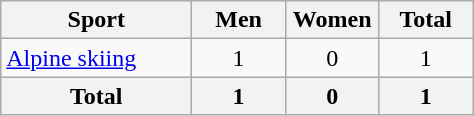<table class="wikitable sortable" style="text-align:center;">
<tr>
<th width=120>Sport</th>
<th width=55>Men</th>
<th width=55>Women</th>
<th width=55>Total</th>
</tr>
<tr>
<td align=left><a href='#'>Alpine skiing</a></td>
<td>1</td>
<td>0</td>
<td>1</td>
</tr>
<tr>
<th>Total</th>
<th>1</th>
<th>0</th>
<th>1</th>
</tr>
</table>
